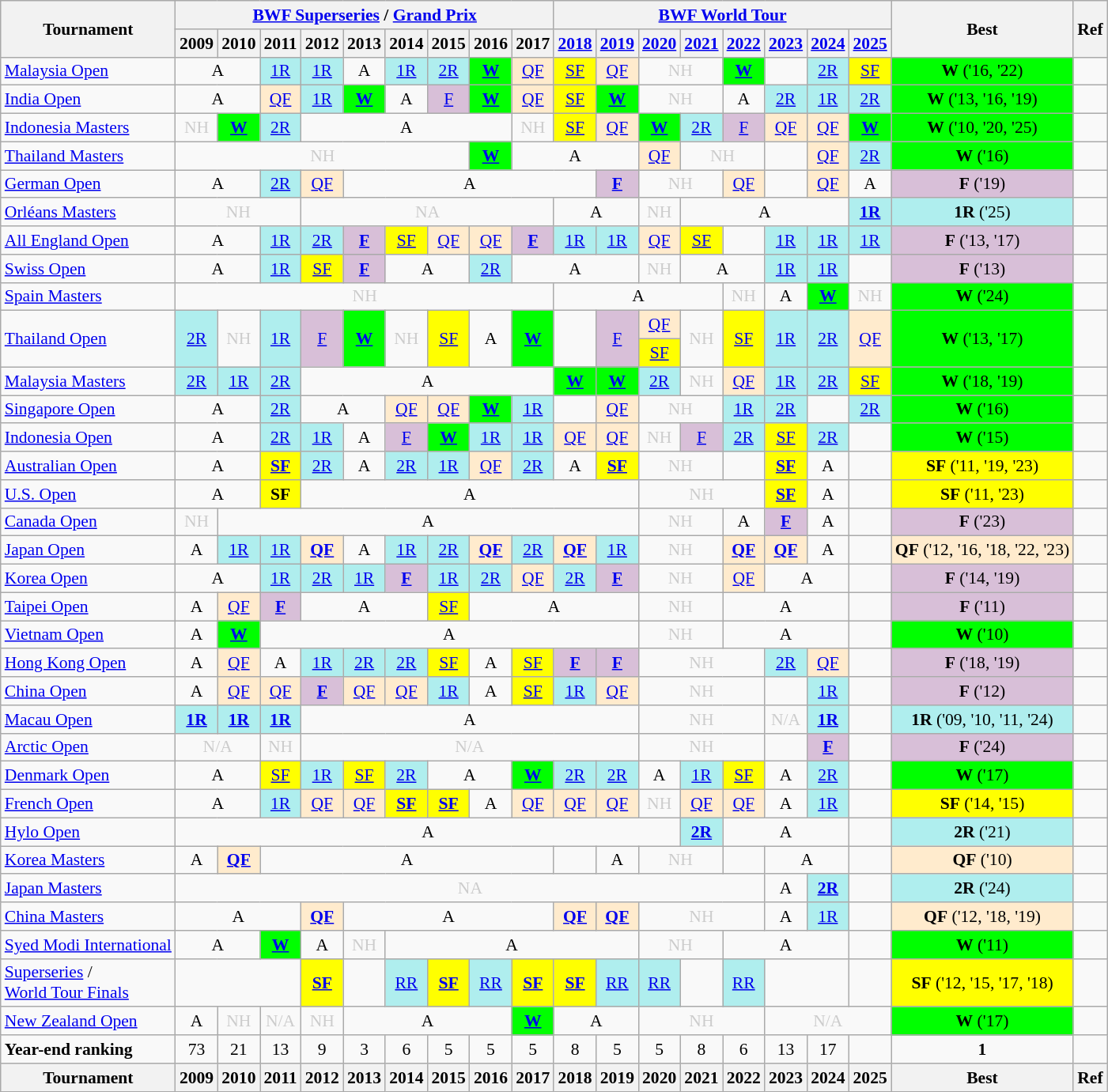<table class="wikitable" style="font-size: 90%; text-align:center">
<tr>
<th rowspan="2">Tournament</th>
<th colspan="9"><a href='#'>BWF Superseries</a> / <a href='#'>Grand Prix</a></th>
<th colspan="8"><a href='#'>BWF World Tour</a></th>
<th rowspan="2">Best</th>
<th rowspan="2">Ref</th>
</tr>
<tr>
<th>2009</th>
<th>2010</th>
<th>2011</th>
<th>2012</th>
<th>2013</th>
<th>2014</th>
<th>2015</th>
<th>2016</th>
<th>2017</th>
<th><a href='#'>2018</a></th>
<th><a href='#'>2019</a></th>
<th><a href='#'>2020</a></th>
<th><a href='#'>2021</a></th>
<th><a href='#'>2022</a></th>
<th><a href='#'>2023</a></th>
<th><a href='#'>2024</a></th>
<th><a href='#'>2025</a></th>
</tr>
<tr>
<td align=left><a href='#'>Malaysia Open</a></td>
<td colspan="2">A</td>
<td bgcolor=afeeee><a href='#'>1R</a></td>
<td bgcolor=afeeee><a href='#'>1R</a></td>
<td>A</td>
<td bgcolor=afeeee><a href='#'>1R</a></td>
<td bgcolor=afeeee><a href='#'>2R</a></td>
<td bgcolor=00FF00><strong><a href='#'>W</a></strong></td>
<td bgcolor=ffebcd><a href='#'>QF</a></td>
<td bgcolor=FFFF00><a href='#'>SF</a></td>
<td bgcolor=ffebcd><a href='#'>QF</a></td>
<td colspan="2" style=color:#ccc>NH</td>
<td bgcolor=00FF00><strong><a href='#'>W</a></strong></td>
<td><a href='#'></a></td>
<td bgcolor=afeeee><a href='#'>2R</a></td>
<td bgcolor=FFFF00><a href='#'>SF</a></td>
<td bgcolor=00FF00><strong>W</strong> ('16, '22)</td>
<td></td>
</tr>
<tr>
<td align=left><a href='#'>India Open</a></td>
<td colspan="2">A</td>
<td bgcolor=ffebcd><a href='#'>QF</a></td>
<td bgcolor=afeeee><a href='#'>1R</a></td>
<td bgcolor=00FF00><a href='#'><strong>W</strong></a></td>
<td>A</td>
<td bgcolor=D8BFD8><a href='#'>F</a></td>
<td bgcolor=00FF00><a href='#'><strong>W</strong></a></td>
<td bgcolor=ffebcd><a href='#'>QF</a></td>
<td bgcolor=FFFF00><a href='#'>SF</a></td>
<td bgcolor=00FF00><a href='#'><strong>W</strong></a></td>
<td colspan="2" style=color:#ccc>NH</td>
<td>A</td>
<td bgcolor=afeeee><a href='#'>2R</a></td>
<td bgcolor=afeeee><a href='#'>1R</a></td>
<td bgcolor=afeeee><a href='#'>2R</a></td>
<td bgcolor=00FF00><strong>W</strong> ('13, '16, '19)</td>
<td></td>
</tr>
<tr>
<td align=left><a href='#'>Indonesia Masters</a></td>
<td style=color:#ccc>NH</td>
<td bgcolor=00FF00><strong><a href='#'>W</a></strong></td>
<td bgcolor=afeeee><a href='#'>2R</a></td>
<td colspan="5">A</td>
<td style=color:#ccc>NH</td>
<td bgcolor=FFFF00><a href='#'>SF</a></td>
<td bgcolor=ffebcd><a href='#'>QF</a></td>
<td bgcolor=00FF00><strong><a href='#'>W</a></strong></td>
<td bgcolor=afeeee><a href='#'>2R</a></td>
<td bgcolor=D8BFD8><a href='#'>F</a></td>
<td bgcolor=ffebcd><a href='#'>QF</a></td>
<td bgcolor=ffebcd><a href='#'>QF</a></td>
<td bgcolor=00FF00><strong><a href='#'>W</a></strong></td>
<td bgcolor=00FF00><strong>W</strong> ('10, '20, '25)</td>
<td></td>
</tr>
<tr>
<td align=left><a href='#'>Thailand Masters</a></td>
<td colspan="7" style=color:#ccc>NH</td>
<td bgcolor=00FF00><a href='#'><strong>W</strong></a></td>
<td colspan="3">A</td>
<td bgcolor=ffebcd><a href='#'>QF</a></td>
<td colspan="2" style=color:#ccc>NH</td>
<td><a href='#'></a></td>
<td bgcolor=ffebcd><a href='#'>QF</a></td>
<td bgcolor=AFEEEE><a href='#'>2R</a></td>
<td bgcolor=00FF00><strong>W</strong> ('16)</td>
<td></td>
</tr>
<tr>
<td align=left><a href='#'>German Open</a></td>
<td colspan="2">A</td>
<td bgcolor=afeeee><a href='#'>2R</a></td>
<td bgcolor=ffebcd><a href='#'>QF</a></td>
<td colspan="6">A</td>
<td bgcolor=D8BFD8><a href='#'><strong>F</strong></a></td>
<td colspan="2" style=color:#ccc>NH</td>
<td bgcolor=ffebcd><a href='#'>QF</a></td>
<td><a href='#'></a></td>
<td bgcolor=ffebcd><a href='#'>QF</a></td>
<td>A</td>
<td bgcolor=D8BFD8><strong>F</strong> ('19)</td>
<td></td>
</tr>
<tr>
<td align=left><a href='#'>Orléans Masters</a></td>
<td colspan="3" style=color:#ccc>NH</td>
<td colspan="6" style=color:#ccc>NA</td>
<td colspan="2">A</td>
<td style=color:#ccc>NH</td>
<td colspan="4">A</td>
<td bgcolor="afeeee"><strong><a href='#'>1R</a></strong></td>
<td bgcolor="afeeee"><strong>1R</strong> ('25)</td>
</tr>
<tr>
<td align=left><a href='#'>All England Open</a></td>
<td colspan="2">A</td>
<td bgcolor=afeeee><a href='#'>1R</a></td>
<td bgcolor=afeeee><a href='#'>2R</a></td>
<td bgcolor=D8BFD8><a href='#'><strong>F</strong></a></td>
<td bgcolor=FFFF00><a href='#'>SF</a></td>
<td bgcolor=ffebcd><a href='#'>QF</a></td>
<td bgcolor=ffebcd><a href='#'>QF</a></td>
<td bgcolor=D8BFD8><a href='#'><strong>F</strong></a></td>
<td bgcolor=afeeee><a href='#'>1R</a></td>
<td bgcolor=afeeee><a href='#'>1R</a></td>
<td bgcolor=ffebcd><a href='#'>QF</a></td>
<td bgcolor=FFFF00><a href='#'>SF</a></td>
<td><a href='#'></a></td>
<td bgcolor=afeeee><a href='#'>1R</a></td>
<td bgcolor=afeeee><a href='#'>1R</a></td>
<td bgcolor=AFEEEE><a href='#'>1R</a></td>
<td bgcolor=D8BFD8><strong>F</strong> ('13, '17)</td>
<td></td>
</tr>
<tr>
<td align=left><a href='#'>Swiss Open</a></td>
<td colspan="2">A</td>
<td bgcolor=afeeee><a href='#'>1R</a></td>
<td bgcolor=FFFF00><a href='#'>SF</a></td>
<td bgcolor=D8BFD8><a href='#'><strong>F</strong></a></td>
<td colspan="2">A</td>
<td bgcolor=afeeee><a href='#'>2R</a></td>
<td colspan="3">A</td>
<td style=color:#ccc>NH</td>
<td colspan="2">A</td>
<td bgcolor=afeeee><a href='#'>1R</a></td>
<td bgcolor=afeeee><a href='#'>1R</a></td>
<td><a href='#'></a></td>
<td bgcolor=D8BFD8><strong>F</strong> ('13)</td>
<td></td>
</tr>
<tr>
<td align=left><a href='#'>Spain Masters</a></td>
<td colspan="9" style=color:#ccc>NH</td>
<td colspan="4">A</td>
<td style=color:#ccc>NH</td>
<td>A</td>
<td bgcolor=00FF00><strong><a href='#'>W</a></strong></td>
<td 2025; style=color:#ccc>NH</td>
<td bgcolor=00FF00><strong>W</strong> ('24)</td>
<td></td>
</tr>
<tr>
<td rowspan="2" align=left><a href='#'>Thailand Open</a></td>
<td rowspan="2" bgcolor=afeeee><a href='#'>2R</a></td>
<td rowspan="2" style=color:#ccc>NH</td>
<td rowspan="2" bgcolor=afeeee><a href='#'>1R</a></td>
<td rowspan="2" bgcolor=D8BFD8><a href='#'>F</a></td>
<td rowspan="2" bgcolor=00FF00><a href='#'><strong>W</strong></a></td>
<td rowspan="2" style=color:#ccc>NH</td>
<td rowspan="2" bgcolor=FFFF00><a href='#'>SF</a></td>
<td rowspan="2">A</td>
<td rowspan="2" bgcolor=00FF00><a href='#'><strong>W</strong></a></td>
<td rowspan="2"><a href='#'></a></td>
<td rowspan="2" bgcolor=D8BFD8><a href='#'>F</a></td>
<td bgcolor=ffebcd><a href='#'>QF</a></td>
<td rowspan="2" style=color:#ccc>NH</td>
<td rowspan="2" bgcolor=FFFF00><a href='#'>SF</a></td>
<td rowspan="2" bgcolor=afeeee><a href='#'>1R</a></td>
<td rowspan="2" bgcolor=afeeee><a href='#'>2R</a></td>
<td rowspan="2" bgcolor=ffebcd><a href='#'>QF</a></td>
<td rowspan="2" bgcolor=00FF00><strong>W</strong> ('13, '17)</td>
<td rowspan="2"></td>
</tr>
<tr>
<td bgcolor=FFFF00><a href='#'>SF</a></td>
</tr>
<tr>
<td align=left><a href='#'>Malaysia Masters</a></td>
<td bgcolor=afeeee><a href='#'>2R</a></td>
<td bgcolor=afeeee><a href='#'>1R</a></td>
<td bgcolor=afeeee><a href='#'>2R</a></td>
<td colspan="6">A</td>
<td bgcolor=00FF00><a href='#'><strong>W</strong></a></td>
<td bgcolor=00FF00><a href='#'><strong>W</strong></a></td>
<td bgcolor=afeeee><a href='#'>2R</a></td>
<td style=color:#ccc>NH</td>
<td bgcolor=ffebcd><a href='#'>QF</a></td>
<td bgcolor=afeeee><a href='#'>1R</a></td>
<td bgcolor=afeeee><a href='#'>2R</a></td>
<td bgcolor=FFFF00><a href='#'>SF</a></td>
<td bgcolor=00FF00><strong>W</strong> ('18, '19)</td>
<td></td>
</tr>
<tr>
<td align=left><a href='#'>Singapore Open</a></td>
<td colspan="2">A</td>
<td bgcolor=afeeee><a href='#'>2R</a></td>
<td colspan="2">A</td>
<td bgcolor=ffebcd><a href='#'>QF</a></td>
<td bgcolor=ffebcd><a href='#'>QF</a></td>
<td bgcolor=00FF00><a href='#'><strong>W</strong></a></td>
<td bgcolor=afeeee><a href='#'>1R</a></td>
<td><a href='#'></a></td>
<td bgcolor=ffebcd><a href='#'>QF</a></td>
<td colspan="2" style=color:#ccc>NH</td>
<td bgcolor=afeeee><a href='#'>1R</a></td>
<td bgcolor=afeeee><a href='#'>2R</a></td>
<td><a href='#'></a></td>
<td bgcolor=afeeee><a href='#'>2R</a></td>
<td bgcolor=00FF00><strong>W</strong> ('16)</td>
<td></td>
</tr>
<tr>
<td align=left><a href='#'>Indonesia Open</a></td>
<td colspan="2">A</td>
<td bgcolor=afeeee><a href='#'>2R</a></td>
<td bgcolor=afeeee><a href='#'>1R</a></td>
<td>A</td>
<td bgcolor=D8BFD8><a href='#'>F</a></td>
<td bgcolor=00FF00><a href='#'><strong>W</strong></a></td>
<td bgcolor=afeeee><a href='#'>1R</a></td>
<td bgcolor=afeeee><a href='#'>1R</a></td>
<td bgcolor=ffebcd><a href='#'>QF</a></td>
<td bgcolor=ffebcd><a href='#'>QF</a></td>
<td style=color:#ccc>NH</td>
<td bgcolor=D8BFD8><a href='#'>F</a></td>
<td bgcolor=afeeee><a href='#'>2R</a></td>
<td bgcolor=FFFF00><a href='#'>SF</a></td>
<td bgcolor=afeeee><a href='#'>2R</a></td>
<td></td>
<td bgcolor=00FF00><strong>W</strong> ('15)</td>
<td></td>
</tr>
<tr>
<td align=left><a href='#'>Australian Open</a></td>
<td colspan=2>A</td>
<td bgcolor=FFFF00><strong><a href='#'>SF</a></strong></td>
<td bgcolor=afeeee><a href='#'>2R</a></td>
<td>A</td>
<td bgcolor=afeeee><a href='#'>2R</a></td>
<td bgcolor=afeeee><a href='#'>1R</a></td>
<td bgcolor=ffebcd><a href='#'>QF</a></td>
<td bgcolor=afeeee><a href='#'>2R</a></td>
<td>A</td>
<td bgcolor=FFFF00><strong><a href='#'>SF</a></strong></td>
<td colspan="2" style=color:#ccc>NH</td>
<td><a href='#'></a></td>
<td bgcolor=FFFF00><strong><a href='#'>SF</a></strong></td>
<td>A</td>
<td></td>
<td bgcolor=FFFF00><strong>SF</strong> ('11, '19, '23)</td>
<td></td>
</tr>
<tr>
<td align=left><a href='#'>U.S. Open</a></td>
<td colspan="2">A</td>
<td bgcolor=FFFF00><strong>SF</strong></td>
<td colspan="8">A</td>
<td colspan="3" style=color:#ccc>NH</td>
<td bgcolor=FFFF00><strong><a href='#'>SF</a></strong></td>
<td>A</td>
<td></td>
<td bgcolor=FFFF00><strong>SF</strong> ('11, '23)</td>
<td></td>
</tr>
<tr>
<td align=left><a href='#'>Canada Open</a></td>
<td style=color:#ccc>NH</td>
<td colspan="10">A</td>
<td colspan="2" style=color:#ccc>NH</td>
<td>A</td>
<td bgcolor=D8BFD8><strong><a href='#'>F</a></strong></td>
<td>A</td>
<td></td>
<td bgcolor=D8BFD8><strong>F</strong> ('23)</td>
<td></td>
</tr>
<tr>
<td align=left><a href='#'>Japan Open</a></td>
<td>A</td>
<td bgcolor=afeeee><a href='#'>1R</a></td>
<td bgcolor=afeeee><a href='#'>1R</a></td>
<td bgcolor=ffebcd><strong><a href='#'>QF</a></strong></td>
<td>A</td>
<td bgcolor=afeeee><a href='#'>1R</a></td>
<td bgcolor=afeeee><a href='#'>2R</a></td>
<td bgcolor=ffebcd><strong><a href='#'>QF</a></strong></td>
<td bgcolor=afeeee><a href='#'>2R</a></td>
<td bgcolor=ffebcd><strong><a href='#'>QF</a></strong></td>
<td bgcolor=afeeee><a href='#'>1R</a></td>
<td colspan="2" style=color:#ccc>NH</td>
<td bgcolor=ffebcd><strong><a href='#'>QF</a></strong></td>
<td bgcolor=ffebcd><strong><a href='#'>QF</a></strong></td>
<td>A</td>
<td></td>
<td bgcolor=ffebcd><strong>QF</strong> ('12, '16, '18, '22, '23)</td>
<td></td>
</tr>
<tr>
<td align=left><a href='#'>Korea Open</a></td>
<td colspan="2">A</td>
<td bgcolor=afeeee><a href='#'>1R</a></td>
<td bgcolor=afeeee><a href='#'>2R</a></td>
<td bgcolor=afeeee><a href='#'>1R</a></td>
<td bgcolor=D8BFD8><a href='#'><strong>F</strong></a></td>
<td bgcolor=afeeee><a href='#'>1R</a></td>
<td bgcolor=afeeee><a href='#'>2R</a></td>
<td bgcolor=ffebcd><a href='#'>QF</a></td>
<td bgcolor=afeeee><a href='#'>2R</a></td>
<td bgcolor=D8BFD8><a href='#'><strong>F</strong></a></td>
<td colspan="2" style=color:#ccc>NH</td>
<td bgcolor=ffebcd><a href='#'>QF</a></td>
<td colspan="2">A</td>
<td></td>
<td bgcolor=D8BFD8><strong>F</strong> ('14, '19)</td>
<td></td>
</tr>
<tr>
<td align=left><a href='#'>Taipei Open</a></td>
<td>A</td>
<td bgcolor=ffebcd><a href='#'>QF</a></td>
<td bgcolor=D8BFD8><a href='#'><strong>F</strong></a></td>
<td colspan="3">A</td>
<td bgcolor=FFFF00><a href='#'>SF</a></td>
<td colspan="4">A</td>
<td colspan="2" style=color:#ccc>NH</td>
<td colspan="3">A</td>
<td></td>
<td bgcolor=D8BFD8><strong>F</strong> ('11)</td>
<td></td>
</tr>
<tr>
<td align="left"><a href='#'>Vietnam Open</a></td>
<td>A</td>
<td bgcolor="00FF00"><a href='#'><strong>W</strong></a></td>
<td colspan="9">A</td>
<td colspan="2" style="color:#ccc">NH</td>
<td colspan="3">A</td>
<td></td>
<td bgcolor="00FF00"><strong>W</strong> ('10)</td>
<td></td>
</tr>
<tr>
<td align=left><a href='#'>Hong Kong Open</a></td>
<td>A</td>
<td bgcolor=ffebcd><a href='#'>QF</a></td>
<td>A</td>
<td bgcolor=afeeee><a href='#'>1R</a></td>
<td bgcolor=afeeee><a href='#'>2R</a></td>
<td bgcolor=afeeee><a href='#'>2R</a></td>
<td bgcolor=FFFF00><a href='#'>SF</a></td>
<td>A</td>
<td bgcolor=FFFF00><a href='#'>SF</a></td>
<td bgcolor=D8BFD8><a href='#'><strong>F</strong></a></td>
<td bgcolor=D8BFD8><a href='#'><strong>F</strong></a></td>
<td colspan="3" style=color:#ccc>NH</td>
<td bgcolor=afeeee><a href='#'>2R</a></td>
<td bgcolor=ffebcd><a href='#'>QF</a></td>
<td></td>
<td bgcolor=D8BFD8><strong>F</strong> ('18, '19)</td>
<td></td>
</tr>
<tr>
<td align=left><a href='#'>China Open</a></td>
<td>A</td>
<td bgcolor=ffebcd><a href='#'>QF</a></td>
<td bgcolor=ffebcd><a href='#'>QF</a></td>
<td bgcolor=D8BFD8><a href='#'><strong>F</strong></a></td>
<td bgcolor=ffebcd><a href='#'>QF</a></td>
<td bgcolor=ffebcd><a href='#'>QF</a></td>
<td bgcolor=afeeee><a href='#'>1R</a></td>
<td>A</td>
<td bgcolor=FFFF00><a href='#'>SF</a></td>
<td bgcolor=afeeee><a href='#'>1R</a></td>
<td bgcolor=ffebcd><a href='#'>QF</a></td>
<td colspan="3" style=color:#ccc>NH</td>
<td><a href='#'></a></td>
<td bgcolor=afeeee><a href='#'>1R</a></td>
<td></td>
<td bgcolor=D8BFD8><strong>F</strong> ('12)</td>
<td></td>
</tr>
<tr>
<td align=left><a href='#'>Macau Open</a></td>
<td bgcolor=afeeee><strong><a href='#'>1R</a></strong></td>
<td bgcolor=afeeee><strong><a href='#'>1R</a></strong></td>
<td bgcolor=afeeee><strong><a href='#'>1R</a></strong></td>
<td colspan="8">A</td>
<td colspan="3" style=color:#ccc>NH</td>
<td style=color:#ccc>N/A</td>
<td bgcolor=afeeee><strong><a href='#'>1R</a></strong></td>
<td></td>
<td bgcolor=afeeee><strong>1R</strong> ('09, '10, '11, '24)</td>
<td></td>
</tr>
<tr>
<td align=left><a href='#'>Arctic Open</a></td>
<td colspan="2" style=color:#ccc>N/A</td>
<td style=color:#ccc>NH</td>
<td colspan="8" style=color:#ccc>N/A</td>
<td colspan="3" style=color:#ccc>NH</td>
<td><a href='#'></a></td>
<td bgcolor=D8BFD8><strong><a href='#'>F</a></strong></td>
<td></td>
<td bgcolor=D8BFD8><strong>F</strong> ('24)</td>
<td></td>
</tr>
<tr>
<td align="left"><a href='#'>Denmark Open</a></td>
<td colspan="2">A</td>
<td bgcolor="FFFF00"><a href='#'>SF</a></td>
<td bgcolor="afeeee"><a href='#'>1R</a></td>
<td bgcolor="FFFF00"><a href='#'>SF</a></td>
<td bgcolor="afeeee"><a href='#'>2R</a></td>
<td colspan="2">A</td>
<td bgcolor="00FF00"><a href='#'><strong>W</strong></a></td>
<td bgcolor="afeeee"><a href='#'>2R</a></td>
<td bgcolor="afeeee"><a href='#'>2R</a></td>
<td>A</td>
<td bgcolor="afeeee"><a href='#'>1R</a></td>
<td bgcolor="FFFF00"><a href='#'>SF</a></td>
<td>A</td>
<td bgcolor="afeeee"><a href='#'>2R</a></td>
<td></td>
<td bgcolor="00FF00"><strong>W</strong> ('17)</td>
<td></td>
</tr>
<tr>
<td align="left"><a href='#'>French Open</a></td>
<td colspan="2">A</td>
<td bgcolor="afeeee"><a href='#'>1R</a></td>
<td bgcolor="ffebcd"><a href='#'>QF</a></td>
<td bgcolor="ffebcd"><a href='#'>QF</a></td>
<td bgcolor="FFFF00"><a href='#'><strong>SF</strong></a></td>
<td bgcolor="FFFF00"><a href='#'><strong>SF</strong></a></td>
<td>A</td>
<td bgcolor="ffebcd"><a href='#'>QF</a></td>
<td bgcolor="ffebcd"><a href='#'>QF</a></td>
<td bgcolor="ffebcd"><a href='#'>QF</a></td>
<td style="color:#ccc">NH</td>
<td bgcolor="FFEBCD"><a href='#'>QF</a></td>
<td bgcolor="FFEBCD"><a href='#'>QF</a></td>
<td>A</td>
<td bgcolor="afeeee"><a href='#'>1R</a></td>
<td></td>
<td bgcolor="FFFF00"><strong>SF</strong> ('14, '15)</td>
<td></td>
</tr>
<tr>
<td align="left"><a href='#'>Hylo Open</a></td>
<td colspan="12">A</td>
<td bgcolor="afeeee"><strong><a href='#'>2R</a></strong></td>
<td colspan="3">A</td>
<td></td>
<td bgcolor="afeeee"><strong>2R</strong> ('21)</td>
<td></td>
</tr>
<tr>
<td align=left><a href='#'>Korea Masters</a></td>
<td>A</td>
<td bgcolor=ffebcd><a href='#'><strong>QF</strong></a></td>
<td colspan="7">A</td>
<td><a href='#'></a></td>
<td>A</td>
<td colspan="2" style=color:#ccc>NH</td>
<td><a href='#'></a></td>
<td colspan="2">A</td>
<td></td>
<td bgcolor=ffebcd><strong>QF</strong> ('10)</td>
<td></td>
</tr>
<tr>
<td align=left><a href='#'>Japan Masters</a></td>
<td colspan="14" style=color:#ccc>NA</td>
<td>A</td>
<td bgcolor="afeeee"><strong><a href='#'>2R</a></strong></td>
<td></td>
<td bgcolor="afeeee"><strong>2R</strong> ('24)</td>
<td></td>
</tr>
<tr>
<td align=left><a href='#'>China Masters</a></td>
<td colspan="3">A</td>
<td bgcolor=ffebcd><a href='#'><strong>QF</strong></a></td>
<td colspan="5">A</td>
<td bgcolor=ffebcd><a href='#'><strong>QF</strong></a></td>
<td bgcolor=ffebcd><a href='#'><strong>QF</strong></a></td>
<td colspan="3" style=color:#ccc>NH</td>
<td>A</td>
<td bgcolor="afeeee"><a href='#'>1R</a></td>
<td></td>
<td bgcolor=ffebcd><strong>QF</strong> ('12, '18, '19)</td>
<td></td>
</tr>
<tr>
<td align=left><a href='#'>Syed Modi International</a></td>
<td colspan="2">A</td>
<td bgcolor=00FF00><a href='#'><strong>W</strong></a></td>
<td>A</td>
<td style=color:#ccc>NH</td>
<td colspan="6">A</td>
<td colspan="2" style=color:#ccc>NH</td>
<td colspan="3">A</td>
<td></td>
<td bgcolor=00FF00><strong>W</strong> ('11)</td>
<td></td>
</tr>
<tr>
<td align=left><a href='#'>Superseries</a> /<br><a href='#'>World Tour Finals</a></td>
<td colspan="3"></td>
<td bgcolor=FFFF00><a href='#'><strong>SF</strong></a></td>
<td></td>
<td bgcolor=afeeee><a href='#'>RR</a></td>
<td bgcolor=FFFF00><a href='#'><strong>SF</strong></a></td>
<td bgcolor=afeeee><a href='#'>RR</a></td>
<td bgcolor=FFFF00><a href='#'><strong>SF</strong></a></td>
<td bgcolor=FFFF00><a href='#'><strong>SF</strong></a></td>
<td bgcolor=afeeee><a href='#'>RR</a></td>
<td bgcolor=afeeee><a href='#'>RR</a></td>
<td></td>
<td bgcolor=afeeee><a href='#'>RR</a></td>
<td colspan="2"></td>
<td></td>
<td bgcolor=FFFF00><strong>SF</strong> ('12, '15, '17, '18)</td>
<td></td>
</tr>
<tr>
<td align=left><a href='#'>New Zealand Open</a></td>
<td>A</td>
<td style=color:#ccc>NH</td>
<td style=color:#ccc>N/A</td>
<td style=color:#ccc>NH</td>
<td colspan="4">A</td>
<td bgcolor=00FF00><a href='#'><strong>W</strong></a></td>
<td colspan="2">A</td>
<td colspan="3" style=color:#ccc>NH</td>
<td colspan="3" style=color:#ccc>N/A</td>
<td bgcolor=00FF00><strong>W</strong> ('17)</td>
<td></td>
</tr>
<tr>
<td align=left><strong>Year-end ranking</strong></td>
<td 2009;>73</td>
<td 2010;>21</td>
<td 2011;>13</td>
<td 2012;>9</td>
<td 2013;>3</td>
<td 2014;>6</td>
<td 2015;>5</td>
<td 2016;>5</td>
<td 2017;>5</td>
<td 2018;>8</td>
<td 2019;>5</td>
<td 2020;>5</td>
<td 2021;>8</td>
<td 2022;>6</td>
<td 2023;>13</td>
<td 2024;>17</td>
<td 2025;></td>
<td Best;><strong>1</strong></td>
<td></td>
</tr>
<tr>
<th>Tournament</th>
<th>2009</th>
<th>2010</th>
<th>2011</th>
<th>2012</th>
<th>2013</th>
<th>2014</th>
<th>2015</th>
<th>2016</th>
<th>2017</th>
<th>2018</th>
<th>2019</th>
<th>2020</th>
<th>2021</th>
<th>2022</th>
<th>2023</th>
<th>2024</th>
<th>2025</th>
<th>Best</th>
<th>Ref</th>
</tr>
</table>
